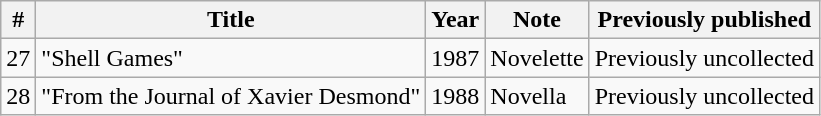<table class="wikitable">
<tr>
<th>#</th>
<th>Title</th>
<th>Year</th>
<th>Note</th>
<th>Previously published</th>
</tr>
<tr>
<td>27</td>
<td>"Shell Games"</td>
<td>1987</td>
<td>Novelette</td>
<td>Previously uncollected</td>
</tr>
<tr>
<td>28</td>
<td>"From the Journal of Xavier Desmond"</td>
<td>1988</td>
<td>Novella</td>
<td>Previously uncollected</td>
</tr>
</table>
